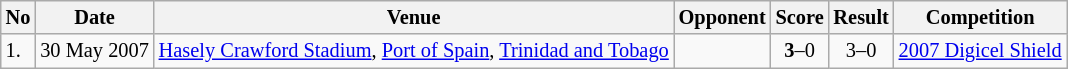<table class="wikitable" style="font-size:85%;">
<tr>
<th>No</th>
<th>Date</th>
<th>Venue</th>
<th>Opponent</th>
<th>Score</th>
<th>Result</th>
<th>Competition</th>
</tr>
<tr>
<td>1.</td>
<td>30 May 2007</td>
<td><a href='#'>Hasely Crawford Stadium</a>, <a href='#'>Port of Spain</a>, <a href='#'>Trinidad and Tobago</a></td>
<td></td>
<td align=center><strong>3</strong>–0</td>
<td align=center>3–0</td>
<td><a href='#'>2007 Digicel Shield</a></td>
</tr>
</table>
